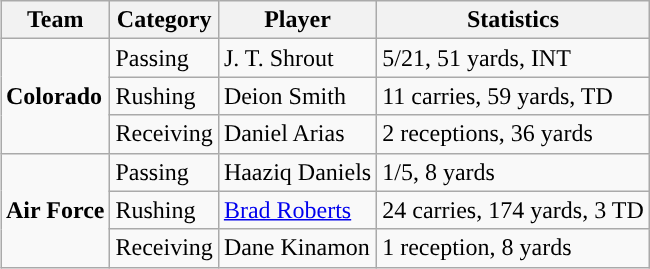<table class="wikitable" style="float: right;">
<tr>
<th>Team</th>
<th>Category</th>
<th>Player</th>
<th>Statistics</th>
</tr>
<tr>
<td rowspan=3><strong>Colorado</strong></td>
<td>Passing</td>
<td>J. T. Shrout</td>
<td>5/21, 51 yards, INT</td>
</tr>
<tr>
<td>Rushing</td>
<td>Deion Smith</td>
<td>11 carries, 59 yards, TD</td>
</tr>
<tr>
<td>Receiving</td>
<td>Daniel Arias</td>
<td>2 receptions, 36 yards</td>
</tr>
<tr>
<td rowspan=3><strong>Air Force</strong></td>
<td>Passing</td>
<td>Haaziq Daniels</td>
<td>1/5, 8 yards</td>
</tr>
<tr>
<td>Rushing</td>
<td><a href='#'>Brad Roberts</a></td>
<td>24 carries, 174 yards, 3 TD</td>
</tr>
<tr>
<td>Receiving</td>
<td>Dane Kinamon</td>
<td>1 reception, 8 yards</td>
</tr>
</table>
